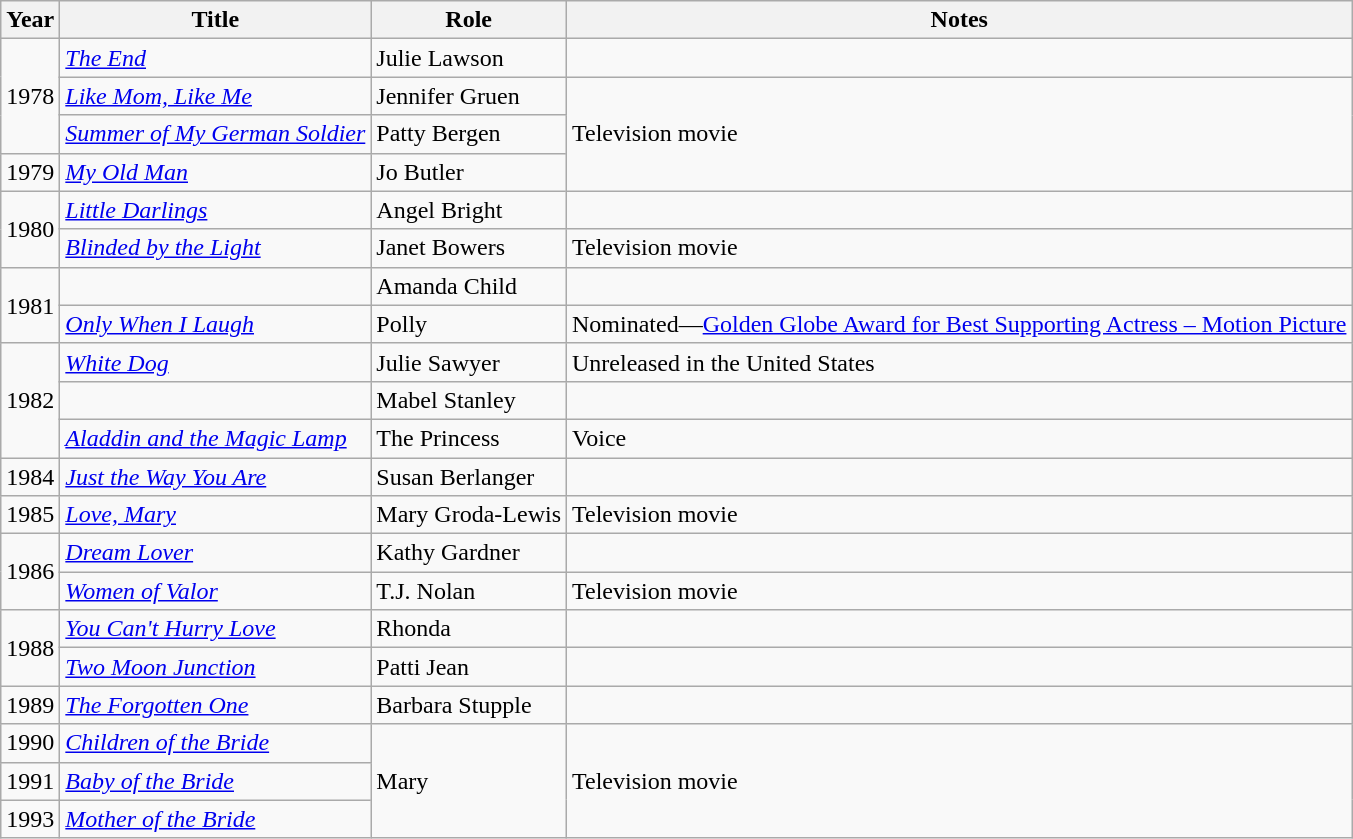<table class="wikitable sortable">
<tr>
<th>Year</th>
<th>Title</th>
<th>Role</th>
<th class="unsortable">Notes</th>
</tr>
<tr>
<td rowspan="3">1978</td>
<td><em><a href='#'>The End</a></em></td>
<td>Julie Lawson</td>
<td></td>
</tr>
<tr>
<td><em><a href='#'>Like Mom, Like Me</a></em></td>
<td>Jennifer Gruen</td>
<td rowspan="3">Television movie</td>
</tr>
<tr>
<td><em><a href='#'>Summer of My German Soldier</a></em></td>
<td>Patty Bergen</td>
</tr>
<tr>
<td>1979</td>
<td><em><a href='#'>My Old Man</a></em></td>
<td>Jo Butler</td>
</tr>
<tr>
<td rowspan="2">1980</td>
<td><em><a href='#'>Little Darlings</a></em></td>
<td>Angel Bright</td>
<td></td>
</tr>
<tr>
<td><em><a href='#'>Blinded by the Light</a></em></td>
<td>Janet Bowers</td>
<td>Television movie</td>
</tr>
<tr>
<td rowspan="2">1981</td>
<td><em></em></td>
<td>Amanda Child</td>
<td></td>
</tr>
<tr>
<td><em><a href='#'>Only When I Laugh</a></em></td>
<td>Polly</td>
<td>Nominated—<a href='#'>Golden Globe Award for Best Supporting Actress – Motion Picture</a></td>
</tr>
<tr>
<td rowspan="3">1982</td>
<td><em><a href='#'>White Dog</a></em></td>
<td>Julie Sawyer</td>
<td>Unreleased in the United States</td>
</tr>
<tr>
<td><em></em></td>
<td>Mabel Stanley</td>
<td></td>
</tr>
<tr>
<td><em><a href='#'>Aladdin and the Magic Lamp</a></em></td>
<td>The Princess</td>
<td>Voice</td>
</tr>
<tr>
<td>1984</td>
<td><em><a href='#'>Just the Way You Are</a></em></td>
<td>Susan Berlanger</td>
<td></td>
</tr>
<tr>
<td>1985</td>
<td><em><a href='#'>Love, Mary</a></em></td>
<td>Mary Groda-Lewis</td>
<td>Television movie</td>
</tr>
<tr>
<td rowspan="2">1986</td>
<td><em><a href='#'>Dream Lover</a></em></td>
<td>Kathy Gardner</td>
<td></td>
</tr>
<tr>
<td><em><a href='#'>Women of Valor</a></em></td>
<td>T.J. Nolan</td>
<td>Television movie</td>
</tr>
<tr>
<td rowspan="2">1988</td>
<td><em><a href='#'>You Can't Hurry Love</a></em></td>
<td>Rhonda</td>
</tr>
<tr>
<td><em><a href='#'>Two Moon Junction</a></em></td>
<td>Patti Jean</td>
<td></td>
</tr>
<tr>
<td>1989</td>
<td><em><a href='#'>The Forgotten One</a></em></td>
<td>Barbara Stupple</td>
<td></td>
</tr>
<tr>
<td>1990</td>
<td><em><a href='#'>Children of the Bride</a></em></td>
<td rowspan="3">Mary</td>
<td rowspan="3">Television movie</td>
</tr>
<tr>
<td>1991</td>
<td><em><a href='#'>Baby of the Bride</a></em></td>
</tr>
<tr>
<td>1993</td>
<td><em><a href='#'>Mother of the Bride</a></em></td>
</tr>
</table>
